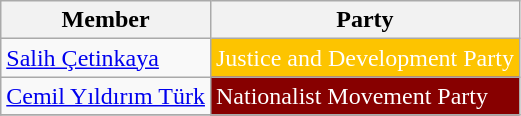<table class="wikitable">
<tr>
<th>Member</th>
<th>Party</th>
</tr>
<tr>
<td><a href='#'>Salih Çetinkaya</a></td>
<td style="background:#FDC400; color:white">Justice and Development Party</td>
</tr>
<tr>
<td><a href='#'>Cemil Yıldırım Türk</a></td>
<td style="background:#870000; color:white">Nationalist Movement Party</td>
</tr>
<tr>
</tr>
</table>
